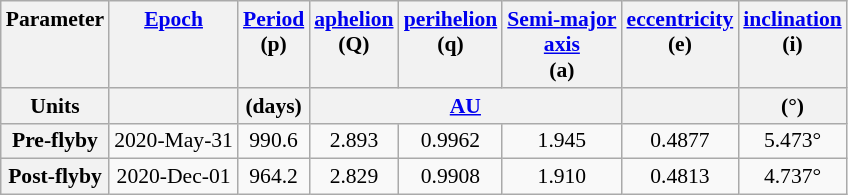<table class=wikitable style="font-size: 0.9em;">
<tr valign=top>
<th>Parameter</th>
<th><a href='#'>Epoch</a></th>
<th><a href='#'>Period</a><br>(p)</th>
<th><a href='#'>aphelion</a><br>(Q)</th>
<th><a href='#'>perihelion</a><br>(q)</th>
<th><a href='#'>Semi-major<br>axis</a><br>(a)</th>
<th><a href='#'>eccentricity</a><br>(e)</th>
<th><a href='#'>inclination</a><br>(i)</th>
</tr>
<tr valign=top>
<th>Units</th>
<th></th>
<th>(days)</th>
<th colspan=3><a href='#'>AU</a></th>
<th></th>
<th>(°)</th>
</tr>
<tr align=center>
<th>Pre-flyby</th>
<td>2020-May-31</td>
<td>990.6</td>
<td>2.893</td>
<td>0.9962</td>
<td>1.945</td>
<td>0.4877</td>
<td>5.473°</td>
</tr>
<tr align=center>
<th>Post-flyby</th>
<td>2020-Dec-01</td>
<td>964.2</td>
<td>2.829</td>
<td>0.9908</td>
<td>1.910</td>
<td>0.4813</td>
<td>4.737°</td>
</tr>
</table>
